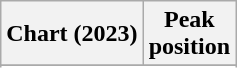<table class="wikitable sortable plainrowheaders" style="text-align:center;">
<tr>
<th scope="col">Chart (2023)</th>
<th scope="col">Peak<br>position</th>
</tr>
<tr>
</tr>
<tr>
</tr>
<tr>
</tr>
</table>
